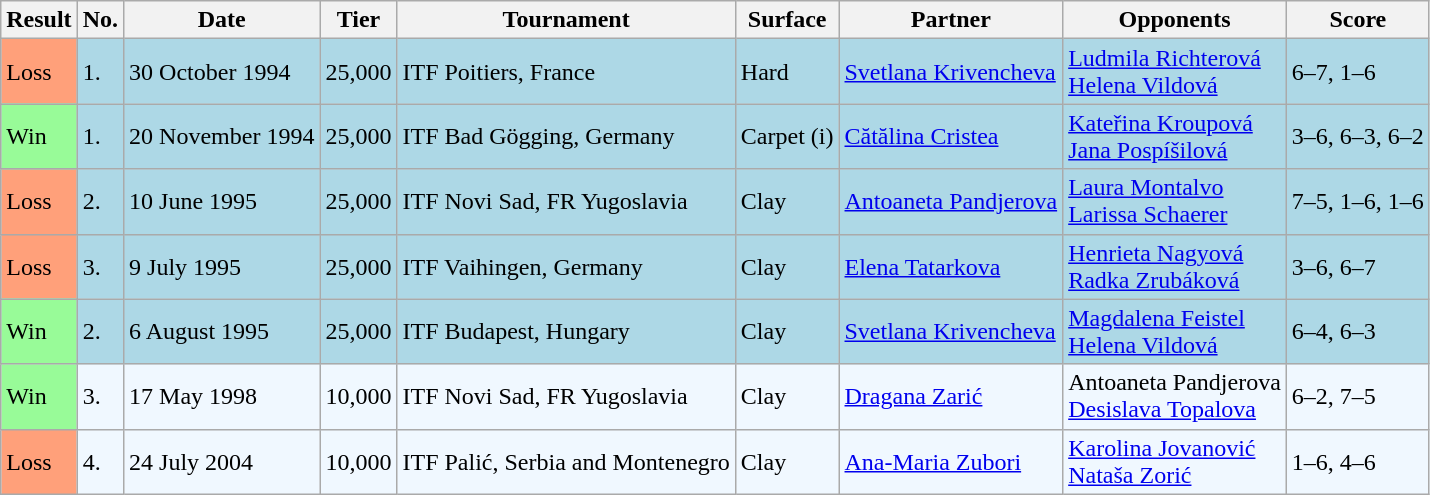<table class="sortable wikitable">
<tr>
<th>Result</th>
<th>No.</th>
<th>Date</th>
<th>Tier</th>
<th>Tournament</th>
<th>Surface</th>
<th>Partner</th>
<th>Opponents</th>
<th class="unsortable">Score</th>
</tr>
<tr style="background:lightblue;">
<td style="background:#ffa07a;">Loss</td>
<td>1.</td>
<td>30 October 1994</td>
<td>25,000</td>
<td>ITF Poitiers, France</td>
<td>Hard</td>
<td> <a href='#'>Svetlana Krivencheva</a></td>
<td> <a href='#'>Ludmila Richterová</a> <br>  <a href='#'>Helena Vildová</a></td>
<td>6–7, 1–6</td>
</tr>
<tr style="background:lightblue;">
<td style="background:#98fb98;">Win</td>
<td>1.</td>
<td>20 November 1994</td>
<td>25,000</td>
<td>ITF Bad Gögging, Germany</td>
<td>Carpet (i)</td>
<td> <a href='#'>Cătălina Cristea</a></td>
<td> <a href='#'>Kateřina Kroupová</a> <br>  <a href='#'>Jana Pospíšilová</a></td>
<td>3–6, 6–3, 6–2</td>
</tr>
<tr style="background:lightblue;">
<td style="background:#ffa07a;">Loss</td>
<td>2.</td>
<td>10 June 1995</td>
<td>25,000</td>
<td>ITF Novi Sad, FR Yugoslavia</td>
<td>Clay</td>
<td> <a href='#'>Antoaneta Pandjerova</a></td>
<td> <a href='#'>Laura Montalvo</a> <br>  <a href='#'>Larissa Schaerer</a></td>
<td>7–5, 1–6, 1–6</td>
</tr>
<tr style="background:lightblue;">
<td style="background:#ffa07a;">Loss</td>
<td>3.</td>
<td>9 July 1995</td>
<td>25,000</td>
<td>ITF Vaihingen, Germany</td>
<td>Clay</td>
<td> <a href='#'>Elena Tatarkova</a></td>
<td> <a href='#'>Henrieta Nagyová</a> <br>  <a href='#'>Radka Zrubáková</a></td>
<td>3–6, 6–7</td>
</tr>
<tr style="background:lightblue;">
<td style="background:#98fb98;">Win</td>
<td>2.</td>
<td>6 August 1995</td>
<td>25,000</td>
<td>ITF Budapest, Hungary</td>
<td>Clay</td>
<td> <a href='#'>Svetlana Krivencheva</a></td>
<td> <a href='#'>Magdalena Feistel</a> <br>  <a href='#'>Helena Vildová</a></td>
<td>6–4, 6–3</td>
</tr>
<tr style="background:#f0f8ff;">
<td style="background:#98fb98;">Win</td>
<td>3.</td>
<td>17 May 1998</td>
<td>10,000</td>
<td>ITF Novi Sad, FR Yugoslavia</td>
<td>Clay</td>
<td> <a href='#'>Dragana Zarić</a></td>
<td> Antoaneta Pandjerova <br>  <a href='#'>Desislava Topalova</a></td>
<td>6–2, 7–5</td>
</tr>
<tr style="background:#f0f8ff;">
<td style="background:#ffa07a;">Loss</td>
<td>4.</td>
<td>24 July 2004</td>
<td>10,000</td>
<td>ITF Palić, Serbia and Montenegro</td>
<td>Clay</td>
<td> <a href='#'>Ana-Maria Zubori</a></td>
<td> <a href='#'>Karolina Jovanović</a> <br>  <a href='#'>Nataša Zorić</a></td>
<td>1–6, 4–6</td>
</tr>
</table>
